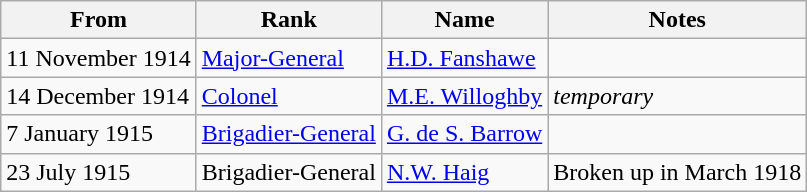<table class="wikitable">
<tr>
<th>From</th>
<th>Rank</th>
<th>Name</th>
<th>Notes</th>
</tr>
<tr>
<td>11 November 1914</td>
<td><a href='#'>Major-General</a></td>
<td><a href='#'>H.D. Fanshawe</a></td>
<td></td>
</tr>
<tr>
<td>14 December 1914</td>
<td><a href='#'>Colonel</a></td>
<td><a href='#'>M.E. Willoghby</a></td>
<td><em>temporary</em></td>
</tr>
<tr>
<td>7 January 1915</td>
<td><a href='#'>Brigadier-General</a></td>
<td><a href='#'>G. de S. Barrow</a></td>
<td></td>
</tr>
<tr>
<td>23 July 1915</td>
<td>Brigadier-General</td>
<td><a href='#'>N.W. Haig</a></td>
<td>Broken up in March 1918</td>
</tr>
</table>
